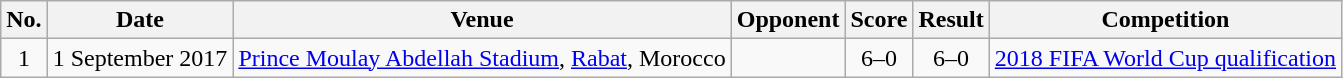<table class="wikitable sortable">
<tr>
<th scope="col">No.</th>
<th scope="col">Date</th>
<th scope="col">Venue</th>
<th scope="col">Opponent</th>
<th scope="col">Score</th>
<th scope="col">Result</th>
<th scope="col">Competition</th>
</tr>
<tr>
<td style="text-align:center">1</td>
<td>1 September 2017</td>
<td><a href='#'>Prince Moulay Abdellah Stadium</a>, <a href='#'>Rabat</a>, Morocco</td>
<td></td>
<td style="text-align:center">6–0</td>
<td style="text-align:center">6–0</td>
<td><a href='#'>2018 FIFA World Cup qualification</a></td>
</tr>
</table>
